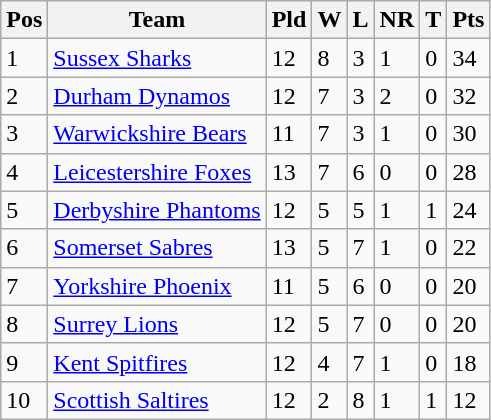<table class="wikitable">
<tr>
<th>Pos</th>
<th>Team</th>
<th>Pld</th>
<th>W</th>
<th>L</th>
<th>NR</th>
<th>T</th>
<th>Pts</th>
</tr>
<tr>
<td>1</td>
<td><a href='#'>Sussex Sharks</a></td>
<td>12</td>
<td>8</td>
<td>3</td>
<td>1</td>
<td>0</td>
<td>34</td>
</tr>
<tr>
<td>2</td>
<td><a href='#'>Durham Dynamos</a></td>
<td>12</td>
<td>7</td>
<td>3</td>
<td>2</td>
<td>0</td>
<td>32</td>
</tr>
<tr>
<td>3</td>
<td><a href='#'>Warwickshire Bears</a></td>
<td>11</td>
<td>7</td>
<td>3</td>
<td>1</td>
<td>0</td>
<td>30</td>
</tr>
<tr>
<td>4</td>
<td><a href='#'>Leicestershire Foxes</a></td>
<td>13</td>
<td>7</td>
<td>6</td>
<td>0</td>
<td>0</td>
<td>28</td>
</tr>
<tr>
<td>5</td>
<td><a href='#'>Derbyshire Phantoms</a></td>
<td>12</td>
<td>5</td>
<td>5</td>
<td>1</td>
<td>1</td>
<td>24</td>
</tr>
<tr>
<td>6</td>
<td><a href='#'>Somerset Sabres</a></td>
<td>13</td>
<td>5</td>
<td>7</td>
<td>1</td>
<td>0</td>
<td>22</td>
</tr>
<tr>
<td>7</td>
<td><a href='#'>Yorkshire Phoenix</a></td>
<td>11</td>
<td>5</td>
<td>6</td>
<td>0</td>
<td>0</td>
<td>20</td>
</tr>
<tr>
<td>8</td>
<td><a href='#'>Surrey Lions</a></td>
<td>12</td>
<td>5</td>
<td>7</td>
<td>0</td>
<td>0</td>
<td>20</td>
</tr>
<tr>
<td>9</td>
<td><a href='#'>Kent Spitfires</a></td>
<td>12</td>
<td>4</td>
<td>7</td>
<td>1</td>
<td>0</td>
<td>18</td>
</tr>
<tr>
<td>10</td>
<td><a href='#'>Scottish Saltires</a></td>
<td>12</td>
<td>2</td>
<td>8</td>
<td>1</td>
<td>1</td>
<td>12</td>
</tr>
</table>
